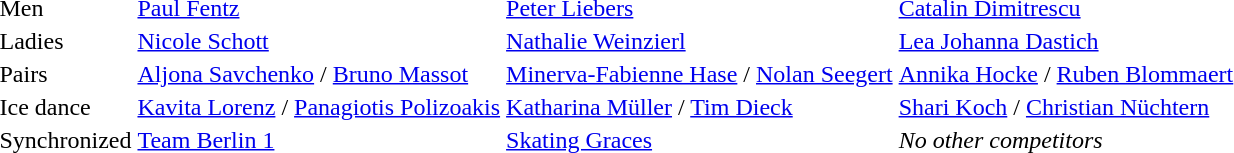<table>
<tr>
<td>Men</td>
<td><a href='#'>Paul Fentz</a></td>
<td><a href='#'>Peter Liebers</a></td>
<td><a href='#'>Catalin Dimitrescu</a></td>
</tr>
<tr>
<td>Ladies</td>
<td><a href='#'>Nicole Schott</a></td>
<td><a href='#'>Nathalie Weinzierl</a></td>
<td><a href='#'>Lea Johanna Dastich</a></td>
</tr>
<tr>
<td>Pairs</td>
<td><a href='#'>Aljona Savchenko</a> / <a href='#'>Bruno Massot</a></td>
<td><a href='#'>Minerva-Fabienne Hase</a> / <a href='#'>Nolan Seegert</a></td>
<td><a href='#'>Annika Hocke</a> / <a href='#'>Ruben Blommaert</a></td>
</tr>
<tr>
<td>Ice dance</td>
<td><a href='#'>Kavita Lorenz</a> / <a href='#'>Panagiotis Polizoakis</a></td>
<td><a href='#'>Katharina Müller</a> / <a href='#'>Tim Dieck</a></td>
<td><a href='#'>Shari Koch</a> / <a href='#'>Christian Nüchtern</a></td>
</tr>
<tr>
<td>Synchronized</td>
<td><a href='#'>Team Berlin 1</a></td>
<td><a href='#'>Skating Graces</a></td>
<td><em>No other competitors</em></td>
</tr>
</table>
